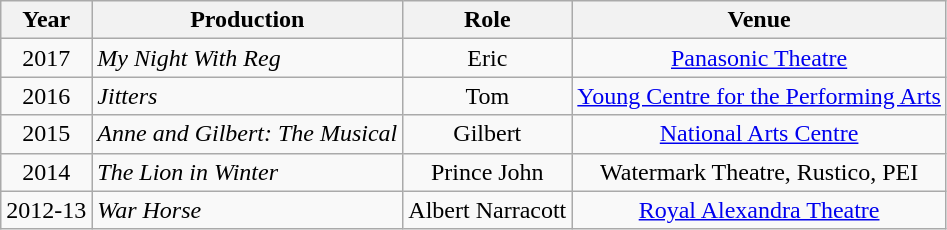<table class="wikitable" style="text-align:center;">
<tr>
<th>Year</th>
<th>Production</th>
<th>Role</th>
<th>Venue</th>
</tr>
<tr>
<td>2017</td>
<td align=left><em>My Night With Reg</em></td>
<td>Eric</td>
<td><a href='#'>Panasonic Theatre</a></td>
</tr>
<tr>
<td>2016</td>
<td align=left><em>Jitters</em></td>
<td>Tom</td>
<td><a href='#'>Young Centre for the Performing Arts</a></td>
</tr>
<tr>
<td>2015</td>
<td align=left><em>Anne and Gilbert: The Musical</em></td>
<td>Gilbert</td>
<td><a href='#'>National Arts Centre</a></td>
</tr>
<tr>
<td>2014</td>
<td align=left><em>The Lion in Winter</em></td>
<td>Prince John</td>
<td>Watermark Theatre, Rustico, PEI</td>
</tr>
<tr>
<td>2012-13</td>
<td align=left><em>War Horse</em></td>
<td>Albert Narracott</td>
<td><a href='#'>Royal Alexandra Theatre</a></td>
</tr>
</table>
